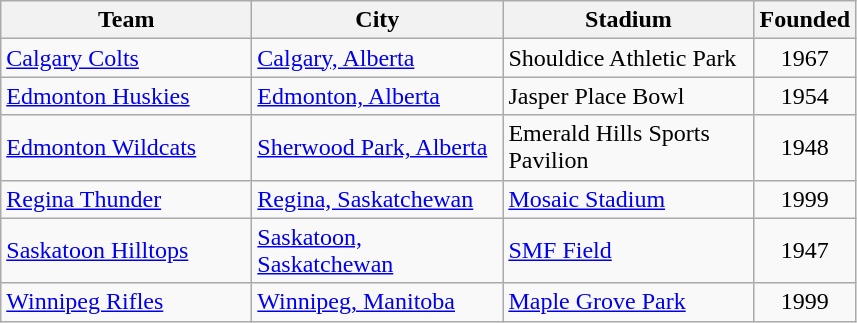<table class="wikitable sortable"}}>
<tr>
<th style=width:10em>Team</th>
<th style=width:10em>City</th>
<th style=width:10em>Stadium</th>
<th style=width:3em>Founded</th>
</tr>
<tr>
<td><a href='#'>Calgary Colts</a></td>
<td><a href='#'>Calgary, Alberta</a></td>
<td>Shouldice Athletic Park</td>
<td align="center">1967</td>
</tr>
<tr>
<td><a href='#'>Edmonton Huskies</a></td>
<td><a href='#'>Edmonton, Alberta</a></td>
<td>Jasper Place Bowl</td>
<td align="center">1954</td>
</tr>
<tr>
<td><a href='#'>Edmonton Wildcats</a></td>
<td><a href='#'>Sherwood Park, Alberta</a></td>
<td>Emerald Hills Sports Pavilion</td>
<td align="center">1948</td>
</tr>
<tr>
<td><a href='#'>Regina Thunder</a></td>
<td><a href='#'>Regina, Saskatchewan</a></td>
<td><a href='#'>Mosaic Stadium</a></td>
<td align="center">1999</td>
</tr>
<tr>
<td><a href='#'>Saskatoon Hilltops</a></td>
<td><a href='#'>Saskatoon, Saskatchewan</a></td>
<td><a href='#'>SMF Field</a></td>
<td align="center">1947</td>
</tr>
<tr>
<td><a href='#'>Winnipeg Rifles</a></td>
<td><a href='#'>Winnipeg, Manitoba</a></td>
<td><a href='#'>Maple Grove Park</a></td>
<td align="center">1999</td>
</tr>
</table>
